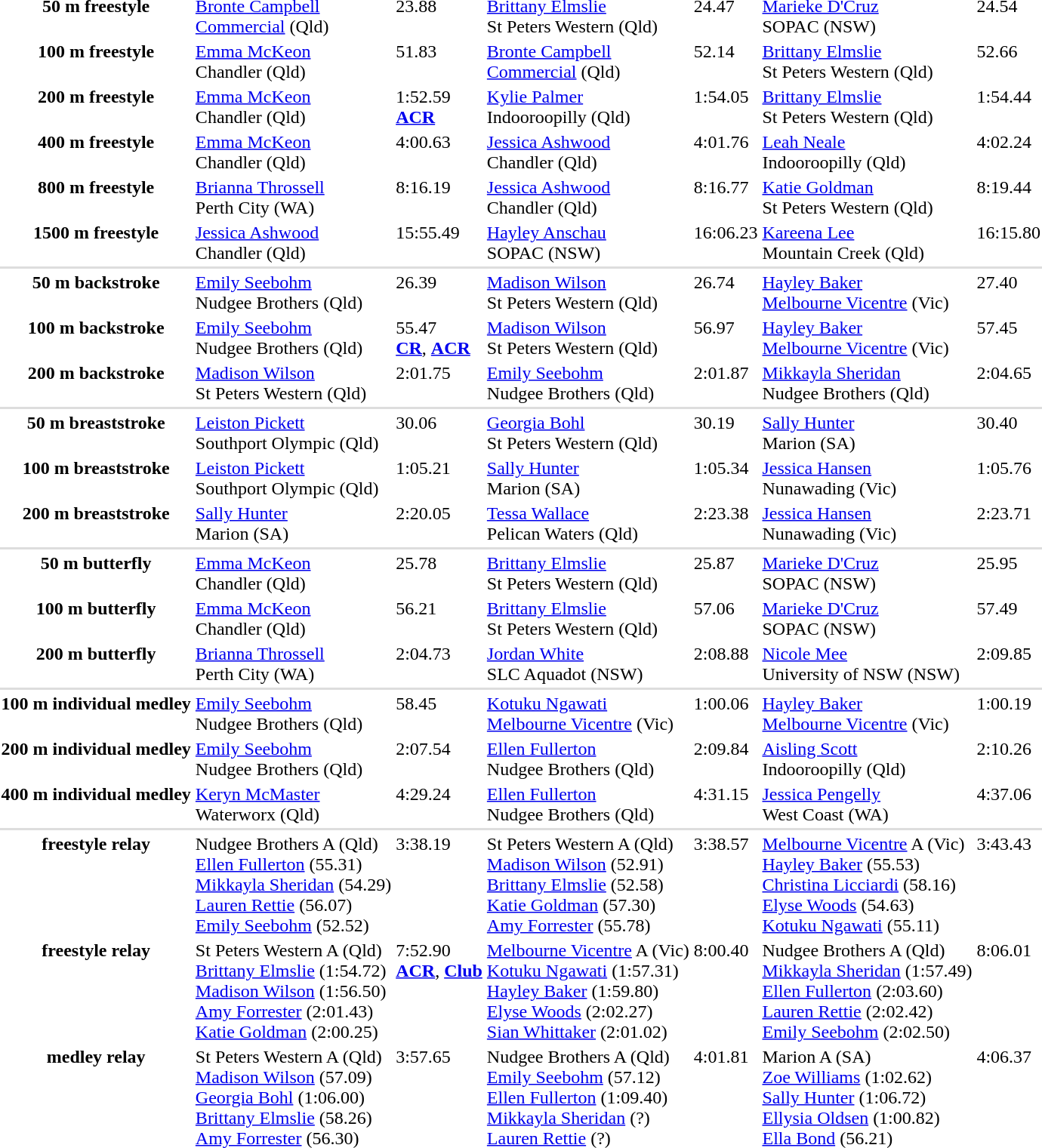<table>
<tr valign="top">
<th scope=row>50 m freestyle<br></th>
<td><a href='#'>Bronte Campbell</a><br><a href='#'>Commercial</a> (Qld)</td>
<td>23.88<br></td>
<td><a href='#'>Brittany Elmslie</a><br>St Peters Western (Qld)</td>
<td>24.47<br></td>
<td><a href='#'>Marieke D'Cruz</a><br>SOPAC (NSW)</td>
<td>24.54<br></td>
</tr>
<tr valign="top">
<th scope=row>100 m freestyle<br></th>
<td><a href='#'>Emma McKeon</a><br>Chandler (Qld)</td>
<td>51.83<br></td>
<td><a href='#'>Bronte Campbell</a><br><a href='#'>Commercial</a> (Qld)</td>
<td>52.14<br></td>
<td><a href='#'>Brittany Elmslie</a><br>St Peters Western (Qld)</td>
<td>52.66<br></td>
</tr>
<tr valign="top">
<th scope=row>200 m freestyle<br></th>
<td><a href='#'>Emma McKeon</a><br>Chandler (Qld)</td>
<td>1:52.59<br><strong><a href='#'>ACR</a></strong></td>
<td><a href='#'>Kylie Palmer</a><br>Indooroopilly (Qld)</td>
<td>1:54.05<br></td>
<td><a href='#'>Brittany Elmslie</a><br>St Peters Western (Qld)</td>
<td>1:54.44<br></td>
</tr>
<tr valign="top">
<th scope=row>400 m freestyle<br></th>
<td><a href='#'>Emma McKeon</a><br>Chandler (Qld)</td>
<td>4:00.63<br></td>
<td><a href='#'>Jessica Ashwood</a><br>Chandler (Qld)</td>
<td>4:01.76<br></td>
<td><a href='#'>Leah Neale</a><br>Indooroopilly (Qld)</td>
<td>4:02.24<br></td>
</tr>
<tr valign="top">
<th scope=row>800 m freestyle<br></th>
<td><a href='#'>Brianna Throssell</a><br>Perth City (WA)</td>
<td>8:16.19<br></td>
<td><a href='#'>Jessica Ashwood</a><br>Chandler (Qld)</td>
<td>8:16.77<br></td>
<td><a href='#'>Katie Goldman</a><br>St Peters Western (Qld)</td>
<td>8:19.44<br></td>
</tr>
<tr valign="top">
<th scope=row>1500 m freestyle<br></th>
<td><a href='#'>Jessica Ashwood</a><br>Chandler (Qld)</td>
<td>15:55.49<br></td>
<td><a href='#'>Hayley Anschau</a><br>SOPAC (NSW)</td>
<td>16:06.23<br></td>
<td><a href='#'>Kareena Lee</a><br>Mountain Creek (Qld)</td>
<td>16:15.80<br></td>
</tr>
<tr bgcolor=#DDDDDD>
<td colspan=7></td>
</tr>
<tr valign="top">
<th scope=row>50 m backstroke<br></th>
<td><a href='#'>Emily Seebohm</a><br>Nudgee Brothers (Qld)</td>
<td>26.39<br></td>
<td><a href='#'>Madison Wilson</a><br>St Peters Western (Qld)</td>
<td>26.74<br></td>
<td><a href='#'>Hayley Baker</a><br><a href='#'>Melbourne Vicentre</a> (Vic)</td>
<td>27.40<br></td>
</tr>
<tr valign="top">
<th scope=row>100 m backstroke<br></th>
<td><a href='#'>Emily Seebohm</a><br>Nudgee Brothers (Qld)</td>
<td>55.47<br><strong><a href='#'>CR</a></strong>, <strong><a href='#'>ACR</a></strong></td>
<td><a href='#'>Madison Wilson</a><br>St Peters Western (Qld)</td>
<td>56.97<br></td>
<td><a href='#'>Hayley Baker</a><br><a href='#'>Melbourne Vicentre</a> (Vic)</td>
<td>57.45<br></td>
</tr>
<tr valign="top">
<th scope=row>200 m backstroke<br></th>
<td><a href='#'>Madison Wilson</a><br>St Peters Western (Qld)</td>
<td>2:01.75<br></td>
<td><a href='#'>Emily Seebohm</a><br>Nudgee Brothers (Qld)</td>
<td>2:01.87<br></td>
<td><a href='#'>Mikkayla Sheridan</a><br>Nudgee Brothers (Qld)</td>
<td>2:04.65<br></td>
</tr>
<tr bgcolor=#DDDDDD>
<td colspan=7></td>
</tr>
<tr valign="top">
<th scope=row>50 m breaststroke<br></th>
<td><a href='#'>Leiston Pickett</a><br>Southport Olympic (Qld)</td>
<td>30.06<br></td>
<td><a href='#'>Georgia Bohl</a><br>St Peters Western (Qld)</td>
<td>30.19<br></td>
<td><a href='#'>Sally Hunter</a><br>Marion (SA)</td>
<td>30.40<br></td>
</tr>
<tr valign="top">
<th scope=row>100 m breaststroke<br></th>
<td><a href='#'>Leiston Pickett</a><br>Southport Olympic (Qld)</td>
<td>1:05.21<br></td>
<td><a href='#'>Sally Hunter</a><br>Marion (SA)</td>
<td>1:05.34<br></td>
<td><a href='#'>Jessica Hansen</a><br>Nunawading (Vic)</td>
<td>1:05.76<br></td>
</tr>
<tr valign="top">
<th scope=row>200 m breaststroke<br></th>
<td><a href='#'>Sally Hunter</a><br>Marion (SA)</td>
<td>2:20.05<br></td>
<td><a href='#'>Tessa Wallace</a><br>Pelican Waters (Qld)</td>
<td>2:23.38<br></td>
<td><a href='#'>Jessica Hansen</a><br>Nunawading (Vic)</td>
<td>2:23.71<br></td>
</tr>
<tr bgcolor=#DDDDDD>
<td colspan=7></td>
</tr>
<tr valign="top">
<th scope=row>50 m butterfly<br></th>
<td><a href='#'>Emma McKeon</a><br>Chandler (Qld)</td>
<td>25.78<br></td>
<td><a href='#'>Brittany Elmslie</a><br>St Peters Western (Qld)</td>
<td>25.87<br></td>
<td><a href='#'>Marieke D'Cruz</a><br>SOPAC (NSW)</td>
<td>25.95<br></td>
</tr>
<tr valign="top">
<th scope=row>100 m butterfly<br></th>
<td><a href='#'>Emma McKeon</a><br>Chandler (Qld)</td>
<td>56.21<br></td>
<td><a href='#'>Brittany Elmslie</a><br>St Peters Western (Qld)</td>
<td>57.06<br></td>
<td><a href='#'>Marieke D'Cruz</a><br>SOPAC (NSW)</td>
<td>57.49<br></td>
</tr>
<tr valign="top">
<th scope=row>200 m butterfly<br></th>
<td><a href='#'>Brianna Throssell</a><br>Perth City (WA)</td>
<td>2:04.73<br></td>
<td><a href='#'>Jordan White</a><br>SLC Aquadot (NSW)</td>
<td>2:08.88<br></td>
<td><a href='#'>Nicole Mee</a><br>University of NSW (NSW)</td>
<td>2:09.85<br></td>
</tr>
<tr bgcolor=#DDDDDD>
<td colspan=7></td>
</tr>
<tr valign="top">
<th scope=row>100 m individual medley<br></th>
<td><a href='#'>Emily Seebohm</a><br>Nudgee Brothers (Qld)</td>
<td>58.45<br></td>
<td><a href='#'>Kotuku Ngawati</a><br><a href='#'>Melbourne Vicentre</a> (Vic)</td>
<td>1:00.06<br></td>
<td><a href='#'>Hayley Baker</a><br><a href='#'>Melbourne Vicentre</a> (Vic)</td>
<td>1:00.19<br></td>
</tr>
<tr valign="top">
<th scope=row>200 m individual medley<br></th>
<td><a href='#'>Emily Seebohm</a><br>Nudgee Brothers (Qld)</td>
<td>2:07.54<br></td>
<td><a href='#'>Ellen Fullerton</a><br>Nudgee Brothers (Qld)</td>
<td>2:09.84<br></td>
<td><a href='#'>Aisling Scott</a><br>Indooroopilly (Qld)</td>
<td>2:10.26<br></td>
</tr>
<tr valign="top">
<th scope=row>400 m individual medley<br></th>
<td><a href='#'>Keryn McMaster</a><br>Waterworx (Qld)</td>
<td>4:29.24<br></td>
<td><a href='#'>Ellen Fullerton</a><br>Nudgee Brothers (Qld)</td>
<td>4:31.15<br></td>
<td><a href='#'>Jessica Pengelly</a><br>West Coast (WA)</td>
<td>4:37.06<br></td>
</tr>
<tr bgcolor=#DDDDDD>
<td colspan=7></td>
</tr>
<tr valign="top">
<th scope=row> freestyle relay</th>
<td>Nudgee Brothers A (Qld)<br><a href='#'>Ellen Fullerton</a> (55.31)<br><a href='#'>Mikkayla Sheridan</a> (54.29)<br><a href='#'>Lauren Rettie</a> (56.07)<br><a href='#'>Emily Seebohm</a> (52.52)</td>
<td>3:38.19<br></td>
<td>St Peters Western A (Qld)<br><a href='#'>Madison Wilson</a> (52.91)<br><a href='#'>Brittany Elmslie</a> (52.58)<br><a href='#'>Katie Goldman</a> (57.30)<br><a href='#'>Amy Forrester</a> (55.78)</td>
<td>3:38.57<br></td>
<td><a href='#'>Melbourne Vicentre</a> A (Vic)<br><a href='#'>Hayley Baker</a> (55.53)<br><a href='#'>Christina Licciardi</a> (58.16)<br><a href='#'>Elyse Woods</a> (54.63)<br><a href='#'>Kotuku Ngawati</a> (55.11)</td>
<td>3:43.43<br></td>
</tr>
<tr valign="top">
<th scope=row> freestyle relay</th>
<td>St Peters Western A (Qld)<br><a href='#'>Brittany Elmslie</a> (1:54.72)<br><a href='#'>Madison Wilson</a> (1:56.50)<br><a href='#'>Amy Forrester</a> (2:01.43)<br><a href='#'>Katie Goldman</a> (2:00.25)</td>
<td>7:52.90<br><strong><a href='#'>ACR</a></strong>, <strong><a href='#'>Club</a></strong></td>
<td><a href='#'>Melbourne Vicentre</a> A (Vic)<br><a href='#'>Kotuku Ngawati</a> (1:57.31)<br><a href='#'>Hayley Baker</a> (1:59.80)<br><a href='#'>Elyse Woods</a> (2:02.27)<br><a href='#'>Sian Whittaker</a> (2:01.02)</td>
<td>8:00.40<br></td>
<td>Nudgee Brothers A (Qld)<br><a href='#'>Mikkayla Sheridan</a> (1:57.49)<br><a href='#'>Ellen Fullerton</a> (2:03.60)<br><a href='#'>Lauren Rettie</a> (2:02.42)<br><a href='#'>Emily Seebohm</a> (2:02.50)</td>
<td>8:06.01<br></td>
</tr>
<tr valign="top">
<th scope=row> medley relay</th>
<td>St Peters Western A (Qld)<br><a href='#'>Madison Wilson</a> (57.09)<br><a href='#'>Georgia Bohl</a> (1:06.00)<br><a href='#'>Brittany Elmslie</a> (58.26)<br><a href='#'>Amy Forrester</a> (56.30)</td>
<td>3:57.65<br></td>
<td>Nudgee Brothers A (Qld)<br><a href='#'>Emily Seebohm</a> (57.12)<br><a href='#'>Ellen Fullerton</a> (1:09.40)<br><a href='#'>Mikkayla Sheridan</a> (?)<br><a href='#'>Lauren Rettie</a> (?)</td>
<td>4:01.81<br></td>
<td>Marion A (SA)<br><a href='#'>Zoe Williams</a> (1:02.62)<br><a href='#'>Sally Hunter</a> (1:06.72)<br><a href='#'>Ellysia Oldsen</a> (1:00.82)<br><a href='#'>Ella Bond</a> (56.21)</td>
<td>4:06.37<br></td>
</tr>
</table>
